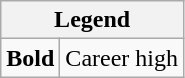<table class="wikitable mw-collapsible mw-collapsed">
<tr>
<th colspan="2">Legend</th>
</tr>
<tr>
<td><strong>Bold</strong></td>
<td>Career high</td>
</tr>
</table>
